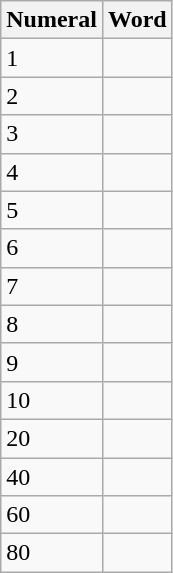<table class=wikitable>
<tr>
<th>Numeral</th>
<th>Word</th>
</tr>
<tr>
<td>1</td>
<td></td>
</tr>
<tr>
<td>2</td>
<td></td>
</tr>
<tr>
<td>3</td>
<td></td>
</tr>
<tr>
<td>4</td>
<td></td>
</tr>
<tr>
<td>5</td>
<td></td>
</tr>
<tr>
<td>6</td>
<td></td>
</tr>
<tr>
<td>7</td>
<td></td>
</tr>
<tr>
<td>8</td>
<td></td>
</tr>
<tr>
<td>9</td>
<td></td>
</tr>
<tr>
<td>10</td>
<td></td>
</tr>
<tr>
<td>20</td>
<td></td>
</tr>
<tr>
<td>40</td>
<td></td>
</tr>
<tr>
<td>60</td>
<td></td>
</tr>
<tr>
<td>80</td>
<td></td>
</tr>
</table>
